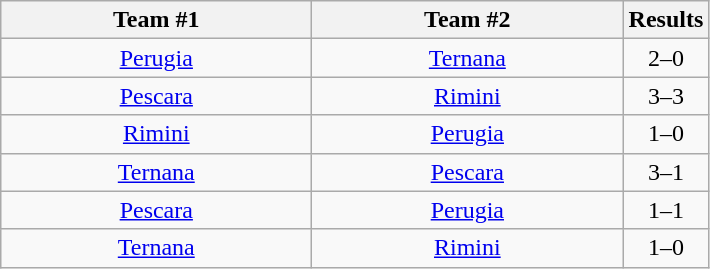<table class="wikitable" style="text-align:center">
<tr>
<th width=200>Team #1</th>
<th width=200>Team #2</th>
<th width=50>Results</th>
</tr>
<tr>
<td><a href='#'>Perugia</a></td>
<td><a href='#'>Ternana</a></td>
<td>2–0</td>
</tr>
<tr>
<td><a href='#'>Pescara</a></td>
<td><a href='#'>Rimini</a></td>
<td>3–3</td>
</tr>
<tr>
<td><a href='#'>Rimini</a></td>
<td><a href='#'>Perugia</a></td>
<td>1–0</td>
</tr>
<tr>
<td><a href='#'>Ternana</a></td>
<td><a href='#'>Pescara</a></td>
<td>3–1</td>
</tr>
<tr>
<td><a href='#'>Pescara</a></td>
<td><a href='#'>Perugia</a></td>
<td>1–1</td>
</tr>
<tr>
<td><a href='#'>Ternana</a></td>
<td><a href='#'>Rimini</a></td>
<td>1–0</td>
</tr>
</table>
